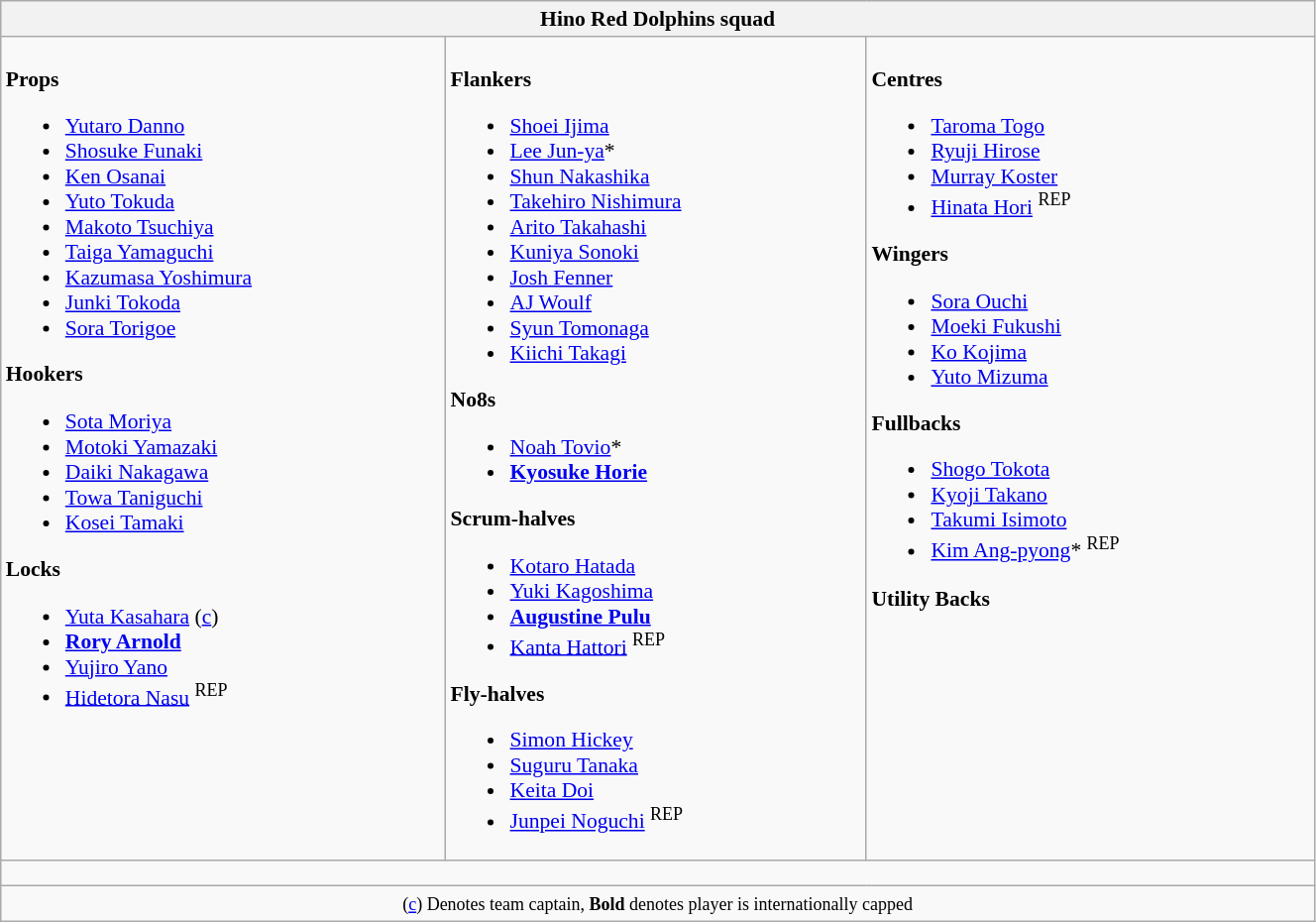<table class="wikitable" style="text-align:left; font-size:90%; width:70%">
<tr>
<th colspan="100%">Hino Red Dolphins squad</th>
</tr>
<tr valign="top">
<td><br><strong>Props</strong><ul><li> <a href='#'>Yutaro Danno</a></li><li> <a href='#'>Shosuke Funaki</a></li><li> <a href='#'>Ken Osanai</a></li><li> <a href='#'>Yuto Tokuda</a></li><li> <a href='#'>Makoto Tsuchiya</a></li><li> <a href='#'>Taiga Yamaguchi</a></li><li> <a href='#'>Kazumasa Yoshimura</a></li><li> <a href='#'>Junki Tokoda</a></li><li> <a href='#'>Sora Torigoe</a></li></ul><strong>Hookers</strong><ul><li> <a href='#'>Sota Moriya</a></li><li> <a href='#'>Motoki Yamazaki</a></li><li> <a href='#'>Daiki Nakagawa</a></li><li> <a href='#'>Towa Taniguchi</a></li><li> <a href='#'>Kosei Tamaki</a></li></ul><strong>Locks</strong><ul><li> <a href='#'>Yuta Kasahara</a> (<a href='#'>c</a>)</li><li> <strong><a href='#'>Rory Arnold</a> </strong></li><li> <a href='#'>Yujiro Yano</a></li><li> <a href='#'>Hidetora Nasu</a> <sup>REP</sup></li></ul></td>
<td><br><strong>Flankers</strong><ul><li> <a href='#'>Shoei Ijima</a></li><li> <a href='#'>Lee Jun-ya</a>*</li><li> <a href='#'>Shun Nakashika</a></li><li> <a href='#'>Takehiro Nishimura</a></li><li> <a href='#'>Arito Takahashi</a></li><li> <a href='#'>Kuniya Sonoki</a></li><li> <a href='#'>Josh Fenner</a></li><li> <a href='#'>AJ Woulf</a></li><li> <a href='#'>Syun Tomonaga</a></li><li> <a href='#'>Kiichi Takagi</a></li></ul><strong>No8s</strong><ul><li> <a href='#'>Noah Tovio</a>*</li><li> <strong><a href='#'>Kyosuke Horie</a></strong></li></ul><strong>Scrum-halves</strong><ul><li> <a href='#'>Kotaro Hatada</a></li><li> <a href='#'>Yuki Kagoshima</a></li><li> <strong><a href='#'>Augustine Pulu</a></strong></li><li> <a href='#'>Kanta Hattori</a> <sup>REP</sup></li></ul><strong>Fly-halves</strong><ul><li> <a href='#'>Simon Hickey</a></li><li> <a href='#'>Suguru Tanaka</a></li><li> <a href='#'>Keita Doi</a></li><li> <a href='#'>Junpei Noguchi</a> <sup>REP</sup></li></ul></td>
<td><br><strong>Centres</strong><ul><li> <a href='#'>Taroma Togo</a></li><li> <a href='#'>Ryuji Hirose</a></li><li> <a href='#'>Murray Koster</a></li><li> <a href='#'>Hinata Hori</a> <sup>REP</sup></li></ul><strong>Wingers</strong><ul><li> <a href='#'>Sora Ouchi</a></li><li> <a href='#'>Moeki Fukushi</a></li><li> <a href='#'>Ko Kojima</a></li><li> <a href='#'>Yuto Mizuma</a></li></ul><strong>Fullbacks</strong><ul><li> <a href='#'>Shogo Tokota</a></li><li> <a href='#'>Kyoji Takano</a></li><li> <a href='#'>Takumi Isimoto</a></li><li> <a href='#'>Kim Ang-pyong</a>* <sup>REP</sup></li></ul><strong>Utility Backs</strong></td>
</tr>
<tr>
<td colspan="100%" style="height: 10px;"></td>
</tr>
<tr>
<td colspan="100%" style="text-align:center;"><small> (<a href='#'>c</a>) Denotes team captain, <strong>Bold</strong> denotes player is internationally capped</small></td>
</tr>
</table>
